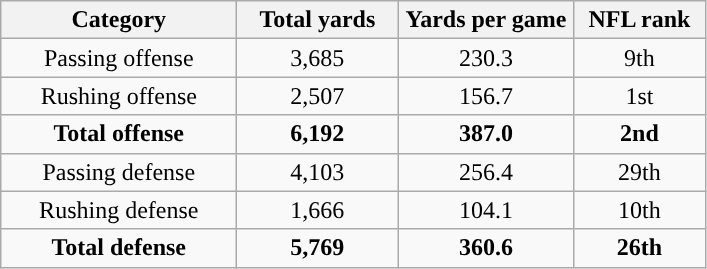<table class="wikitable" style="text-align:center">
<tr>
<th width=150px>Category</th>
<th width=100px>Total yards</th>
<th width=110px>Yards per game</th>
<th width=80px>NFL rank<br></th>
</tr>
<tr>
<td>Passing offense</td>
<td>3,685</td>
<td>230.3</td>
<td>9th</td>
</tr>
<tr>
<td>Rushing offense</td>
<td>2,507</td>
<td>156.7</td>
<td>1st</td>
</tr>
<tr>
<td><strong>Total offense</strong></td>
<td><strong>6,192</strong></td>
<td><strong>387.0</strong></td>
<td><strong>2nd</strong></td>
</tr>
<tr>
<td>Passing defense</td>
<td>4,103</td>
<td>256.4</td>
<td>29th</td>
</tr>
<tr>
<td>Rushing defense</td>
<td>1,666</td>
<td>104.1</td>
<td>10th</td>
</tr>
<tr>
<td><strong>Total defense</strong></td>
<td><strong>5,769</strong></td>
<td><strong>360.6</strong></td>
<td><strong>26th</strong></td>
</tr>
</table>
